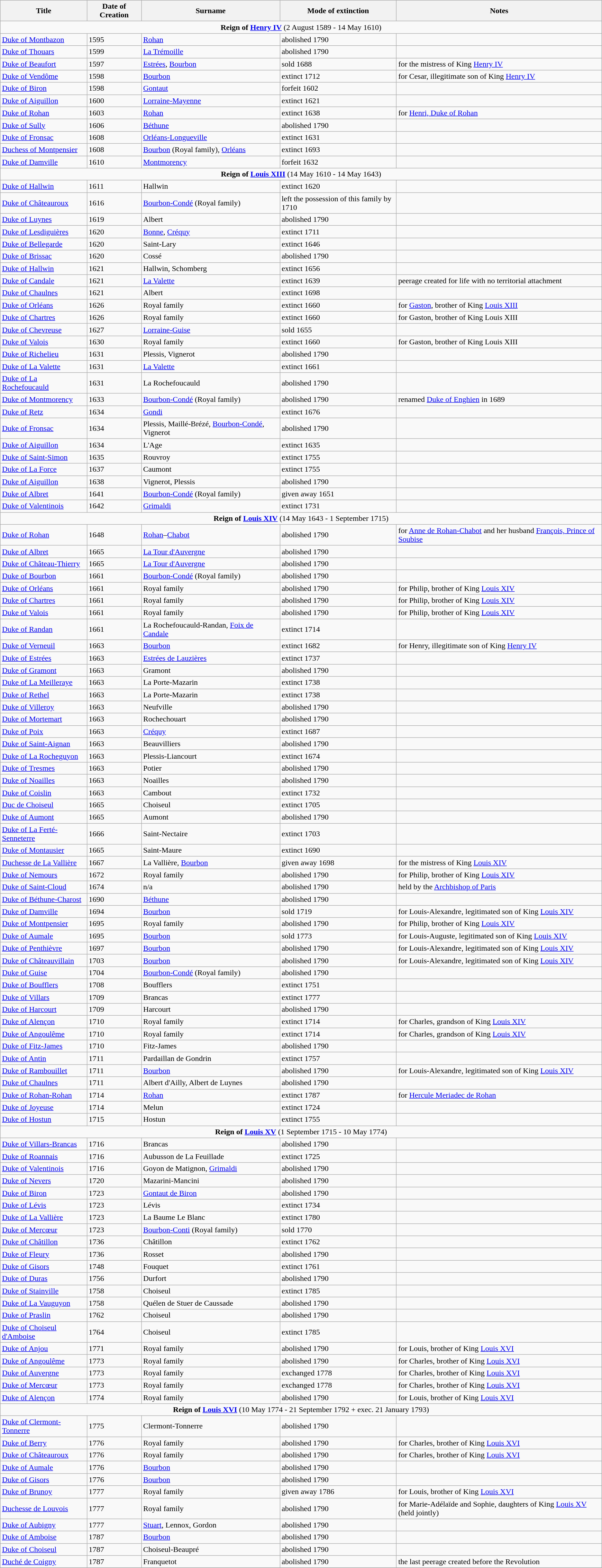<table class="wikitable">
<tr>
<th>Title</th>
<th>Date of Creation</th>
<th>Surname</th>
<th>Mode of extinction</th>
<th>Notes</th>
</tr>
<tr>
<td align=center colspan=5><strong>Reign of <a href='#'>Henry IV</a></strong> (2 August 1589 - 14 May 1610)</td>
</tr>
<tr>
<td><a href='#'>Duke of Montbazon</a></td>
<td>1595</td>
<td><a href='#'>Rohan</a></td>
<td>abolished 1790</td>
<td> </td>
</tr>
<tr>
<td><a href='#'>Duke of Thouars</a></td>
<td>1599</td>
<td><a href='#'>La Trémoille</a></td>
<td>abolished 1790</td>
<td> </td>
</tr>
<tr>
<td><a href='#'>Duke of Beaufort</a></td>
<td>1597</td>
<td><a href='#'>Estrées</a>, <a href='#'>Bourbon</a></td>
<td>sold 1688</td>
<td>for the mistress of King <a href='#'>Henry IV</a></td>
</tr>
<tr>
<td><a href='#'>Duke of Vendôme</a></td>
<td>1598</td>
<td><a href='#'>Bourbon</a></td>
<td>extinct 1712</td>
<td>for Cesar, illegitimate son of King <a href='#'>Henry IV</a></td>
</tr>
<tr>
<td><a href='#'>Duke of Biron</a></td>
<td>1598</td>
<td><a href='#'>Gontaut</a></td>
<td>forfeit 1602</td>
<td> </td>
</tr>
<tr>
<td><a href='#'>Duke of Aiguillon</a></td>
<td>1600</td>
<td><a href='#'>Lorraine-Mayenne</a></td>
<td>extinct 1621</td>
<td> </td>
</tr>
<tr>
<td><a href='#'>Duke of Rohan</a></td>
<td>1603</td>
<td><a href='#'>Rohan</a></td>
<td>extinct 1638</td>
<td>for <a href='#'>Henri, Duke of Rohan</a></td>
</tr>
<tr>
<td><a href='#'>Duke of Sully</a></td>
<td>1606</td>
<td><a href='#'>Béthune</a></td>
<td>abolished 1790</td>
<td> </td>
</tr>
<tr>
<td><a href='#'>Duke of Fronsac</a></td>
<td>1608</td>
<td><a href='#'>Orléans-Longueville</a></td>
<td>extinct 1631</td>
<td> </td>
</tr>
<tr>
<td><a href='#'>Duchess of Montpensier</a></td>
<td>1608</td>
<td><a href='#'>Bourbon</a> (Royal family), <a href='#'>Orléans</a></td>
<td>extinct 1693</td>
<td> </td>
</tr>
<tr>
<td><a href='#'>Duke of Damville</a></td>
<td>1610</td>
<td><a href='#'>Montmorency</a></td>
<td>forfeit 1632</td>
<td> </td>
</tr>
<tr>
<td align=center colspan=5><strong>Reign of <a href='#'>Louis XIII</a></strong> (14 May 1610 - 14 May 1643)</td>
</tr>
<tr>
<td><a href='#'>Duke of Hallwin</a></td>
<td>1611</td>
<td>Hallwin</td>
<td>extinct 1620</td>
<td> </td>
</tr>
<tr>
<td><a href='#'>Duke of Châteauroux</a></td>
<td>1616</td>
<td><a href='#'>Bourbon-Condé</a> (Royal family)</td>
<td>left the possession of this family by 1710</td>
<td> </td>
</tr>
<tr>
<td><a href='#'>Duke of Luynes</a></td>
<td>1619</td>
<td>Albert</td>
<td>abolished 1790</td>
<td> </td>
</tr>
<tr>
<td><a href='#'>Duke of Lesdiguières</a></td>
<td>1620</td>
<td><a href='#'>Bonne</a>, <a href='#'>Créquy</a></td>
<td>extinct 1711</td>
<td> </td>
</tr>
<tr>
<td><a href='#'>Duke of Bellegarde</a></td>
<td>1620</td>
<td>Saint-Lary</td>
<td>extinct 1646</td>
<td> </td>
</tr>
<tr>
<td><a href='#'>Duke of Brissac</a></td>
<td>1620</td>
<td>Cossé</td>
<td>abolished 1790</td>
<td> </td>
</tr>
<tr>
<td><a href='#'>Duke of Hallwin</a></td>
<td>1621</td>
<td>Hallwin, Schomberg</td>
<td>extinct 1656</td>
<td> </td>
</tr>
<tr>
<td><a href='#'>Duke of Candale</a></td>
<td>1621</td>
<td><a href='#'>La Valette</a></td>
<td>extinct 1639</td>
<td>peerage created for life with no territorial attachment</td>
</tr>
<tr>
<td><a href='#'>Duke of Chaulnes</a></td>
<td>1621</td>
<td>Albert</td>
<td>extinct 1698</td>
<td> </td>
</tr>
<tr>
<td><a href='#'>Duke of Orléans</a></td>
<td>1626</td>
<td>Royal family</td>
<td>extinct 1660</td>
<td>for <a href='#'>Gaston</a>, brother of King <a href='#'>Louis XIII</a></td>
</tr>
<tr>
<td><a href='#'>Duke of Chartres</a></td>
<td>1626</td>
<td>Royal family</td>
<td>extinct 1660</td>
<td>for Gaston, brother of King Louis XIII</td>
</tr>
<tr>
<td><a href='#'>Duke of Chevreuse</a></td>
<td>1627</td>
<td><a href='#'>Lorraine-Guise</a></td>
<td>sold 1655</td>
<td> </td>
</tr>
<tr>
<td><a href='#'>Duke of Valois</a></td>
<td>1630</td>
<td>Royal family</td>
<td>extinct 1660</td>
<td>for Gaston, brother of King Louis XIII</td>
</tr>
<tr>
<td><a href='#'>Duke of Richelieu</a></td>
<td>1631</td>
<td>Plessis, Vignerot</td>
<td>abolished 1790</td>
<td> </td>
</tr>
<tr>
<td><a href='#'>Duke of La Valette</a></td>
<td>1631</td>
<td><a href='#'>La Valette</a></td>
<td>extinct 1661</td>
<td> </td>
</tr>
<tr>
<td><a href='#'>Duke of La Rochefoucauld</a></td>
<td>1631</td>
<td>La Rochefoucauld</td>
<td>abolished 1790</td>
<td> </td>
</tr>
<tr>
<td><a href='#'>Duke of Montmorency</a></td>
<td>1633</td>
<td><a href='#'>Bourbon-Condé</a> (Royal family)</td>
<td>abolished 1790</td>
<td>renamed <a href='#'>Duke of Enghien</a> in 1689</td>
</tr>
<tr>
<td><a href='#'>Duke of Retz</a></td>
<td>1634</td>
<td><a href='#'>Gondi</a></td>
<td>extinct 1676</td>
<td> </td>
</tr>
<tr>
<td><a href='#'>Duke of Fronsac</a></td>
<td>1634</td>
<td>Plessis, Maillé-Brézé, <a href='#'>Bourbon-Condé</a>, Vignerot</td>
<td>abolished 1790</td>
<td> </td>
</tr>
<tr>
<td><a href='#'>Duke of Aiguillon</a></td>
<td>1634</td>
<td>L'Age</td>
<td>extinct 1635</td>
<td> </td>
</tr>
<tr>
<td><a href='#'>Duke of Saint-Simon</a></td>
<td>1635</td>
<td>Rouvroy</td>
<td>extinct 1755</td>
<td> </td>
</tr>
<tr>
<td><a href='#'>Duke of La Force</a></td>
<td>1637</td>
<td>Caumont</td>
<td>extinct 1755</td>
<td> </td>
</tr>
<tr>
<td><a href='#'>Duke of Aiguillon</a></td>
<td>1638</td>
<td>Vignerot, Plessis</td>
<td>abolished 1790</td>
<td> </td>
</tr>
<tr>
<td><a href='#'>Duke of Albret</a></td>
<td>1641</td>
<td><a href='#'>Bourbon-Condé</a> (Royal family)</td>
<td>given away 1651</td>
<td> </td>
</tr>
<tr>
<td><a href='#'>Duke of Valentinois</a></td>
<td>1642</td>
<td><a href='#'>Grimaldi</a></td>
<td>extinct 1731</td>
<td> </td>
</tr>
<tr>
<td align=center colspan=5><strong>Reign of <a href='#'>Louis XIV</a></strong> (14 May 1643 - 1 September 1715)</td>
</tr>
<tr>
<td><a href='#'>Duke of Rohan</a></td>
<td>1648</td>
<td><a href='#'>Rohan</a>–<a href='#'>Chabot</a></td>
<td>abolished 1790</td>
<td>for <a href='#'>Anne de Rohan-Chabot</a> and her husband <a href='#'>François, Prince of Soubise</a></td>
</tr>
<tr>
<td><a href='#'>Duke of Albret</a></td>
<td>1665</td>
<td><a href='#'>La Tour d'Auvergne</a></td>
<td>abolished 1790</td>
<td> </td>
</tr>
<tr>
<td><a href='#'>Duke of Château-Thierry</a></td>
<td>1665</td>
<td><a href='#'>La Tour d'Auvergne</a></td>
<td>abolished 1790</td>
<td> </td>
</tr>
<tr>
<td><a href='#'>Duke of Bourbon</a></td>
<td>1661</td>
<td><a href='#'>Bourbon-Condé</a> (Royal family)</td>
<td>abolished 1790</td>
<td> </td>
</tr>
<tr>
<td><a href='#'>Duke of Orléans</a></td>
<td>1661</td>
<td>Royal family</td>
<td>abolished 1790</td>
<td>for Philip, brother of King <a href='#'>Louis XIV</a></td>
</tr>
<tr>
<td><a href='#'>Duke of Chartres</a></td>
<td>1661</td>
<td>Royal family</td>
<td>abolished 1790</td>
<td>for Philip, brother of King <a href='#'>Louis XIV</a></td>
</tr>
<tr>
<td><a href='#'>Duke of Valois</a></td>
<td>1661</td>
<td>Royal family</td>
<td>abolished 1790</td>
<td>for Philip, brother of King <a href='#'>Louis XIV</a></td>
</tr>
<tr>
<td><a href='#'>Duke of Randan</a></td>
<td>1661</td>
<td>La Rochefoucauld-Randan, <a href='#'>Foix de Candale</a></td>
<td>extinct 1714</td>
<td> </td>
</tr>
<tr>
<td><a href='#'>Duke of Verneuil</a></td>
<td>1663</td>
<td><a href='#'>Bourbon</a></td>
<td>extinct 1682</td>
<td>for Henry, illegitimate son of King <a href='#'>Henry IV</a></td>
</tr>
<tr>
<td><a href='#'>Duke of Estrées</a></td>
<td>1663</td>
<td><a href='#'>Estrées de Lauzières</a></td>
<td>extinct 1737</td>
<td> </td>
</tr>
<tr>
<td><a href='#'>Duke of Gramont</a></td>
<td>1663</td>
<td>Gramont</td>
<td>abolished 1790</td>
<td> </td>
</tr>
<tr>
<td><a href='#'>Duke of La Meilleraye</a></td>
<td>1663</td>
<td>La Porte-Mazarin</td>
<td>extinct 1738</td>
<td> </td>
</tr>
<tr>
<td><a href='#'>Duke of Rethel</a></td>
<td>1663</td>
<td>La Porte-Mazarin</td>
<td>extinct 1738</td>
<td> </td>
</tr>
<tr>
<td><a href='#'>Duke of Villeroy</a></td>
<td>1663</td>
<td>Neufville</td>
<td>abolished 1790</td>
<td> </td>
</tr>
<tr>
<td><a href='#'>Duke of Mortemart</a></td>
<td>1663</td>
<td>Rochechouart</td>
<td>abolished 1790</td>
<td> </td>
</tr>
<tr>
<td><a href='#'>Duke of Poix</a></td>
<td>1663</td>
<td><a href='#'>Créquy</a></td>
<td>extinct 1687</td>
<td> </td>
</tr>
<tr>
<td><a href='#'>Duke of Saint-Aignan</a></td>
<td>1663</td>
<td>Beauvilliers</td>
<td>abolished 1790</td>
<td> </td>
</tr>
<tr>
<td><a href='#'>Duke of La Rocheguyon</a></td>
<td>1663</td>
<td>Plessis-Liancourt</td>
<td>extinct 1674</td>
<td> </td>
</tr>
<tr>
<td><a href='#'>Duke of Tresmes</a></td>
<td>1663</td>
<td>Potier</td>
<td>abolished 1790</td>
<td> </td>
</tr>
<tr>
<td><a href='#'>Duke of Noailles</a></td>
<td>1663</td>
<td>Noailles</td>
<td>abolished 1790</td>
<td> </td>
</tr>
<tr>
<td><a href='#'>Duke of Coislin</a></td>
<td>1663</td>
<td>Cambout</td>
<td>extinct 1732</td>
<td> </td>
</tr>
<tr>
<td><a href='#'>Duc de Choiseul</a></td>
<td>1665</td>
<td>Choiseul</td>
<td>extinct 1705</td>
<td> </td>
</tr>
<tr>
<td><a href='#'>Duke of Aumont</a></td>
<td>1665</td>
<td>Aumont</td>
<td>abolished 1790</td>
<td> </td>
</tr>
<tr>
<td><a href='#'>Duke of La Ferté-Senneterre</a></td>
<td>1666</td>
<td>Saint-Nectaire</td>
<td>extinct 1703</td>
<td> </td>
</tr>
<tr>
<td><a href='#'>Duke of Montausier</a></td>
<td>1665</td>
<td>Saint-Maure</td>
<td>extinct 1690</td>
<td> </td>
</tr>
<tr>
<td><a href='#'>Duchesse de La Vallière</a></td>
<td>1667</td>
<td>La Vallière, <a href='#'>Bourbon</a></td>
<td>given away 1698</td>
<td>for the mistress of King <a href='#'>Louis XIV</a></td>
</tr>
<tr>
<td><a href='#'>Duke of Nemours</a></td>
<td>1672</td>
<td>Royal family</td>
<td>abolished 1790</td>
<td>for Philip, brother of King <a href='#'>Louis XIV</a></td>
</tr>
<tr>
<td><a href='#'>Duke of Saint-Cloud</a></td>
<td>1674</td>
<td>n/a</td>
<td>abolished 1790</td>
<td>held by the <a href='#'>Archbishop of Paris</a></td>
</tr>
<tr>
<td><a href='#'>Duke of Béthune-Charost</a></td>
<td>1690</td>
<td><a href='#'>Béthune</a></td>
<td>abolished 1790</td>
<td> </td>
</tr>
<tr>
<td><a href='#'>Duke of Damville</a></td>
<td>1694</td>
<td><a href='#'>Bourbon</a></td>
<td>sold 1719</td>
<td>for Louis-Alexandre, legitimated son of King <a href='#'>Louis XIV</a></td>
</tr>
<tr>
<td><a href='#'>Duke of Montpensier</a></td>
<td>1695</td>
<td>Royal family</td>
<td>abolished 1790</td>
<td>for Philip, brother of King <a href='#'>Louis XIV</a></td>
</tr>
<tr>
<td><a href='#'>Duke of Aumale</a></td>
<td>1695</td>
<td><a href='#'>Bourbon</a></td>
<td>sold 1773</td>
<td>for Louis-Auguste, legitimated son of King <a href='#'>Louis XIV</a></td>
</tr>
<tr>
<td><a href='#'>Duke of Penthièvre</a></td>
<td>1697</td>
<td><a href='#'>Bourbon</a></td>
<td>abolished 1790</td>
<td>for Louis-Alexandre, legitimated son of King <a href='#'>Louis XIV</a></td>
</tr>
<tr>
<td><a href='#'>Duke of Châteauvillain</a></td>
<td>1703</td>
<td><a href='#'>Bourbon</a></td>
<td>abolished 1790</td>
<td>for Louis-Alexandre, legitimated son of King <a href='#'>Louis XIV</a></td>
</tr>
<tr>
<td><a href='#'>Duke of Guise</a></td>
<td>1704</td>
<td><a href='#'>Bourbon-Condé</a> (Royal family)</td>
<td>abolished 1790</td>
<td> </td>
</tr>
<tr>
<td><a href='#'>Duke of Boufflers</a></td>
<td>1708</td>
<td>Boufflers</td>
<td>extinct 1751</td>
<td> </td>
</tr>
<tr>
<td><a href='#'>Duke of Villars</a></td>
<td>1709</td>
<td>Brancas</td>
<td>extinct 1777</td>
<td> </td>
</tr>
<tr>
<td><a href='#'>Duke of Harcourt</a></td>
<td>1709</td>
<td>Harcourt</td>
<td>abolished 1790</td>
<td> </td>
</tr>
<tr>
<td><a href='#'>Duke of Alençon</a></td>
<td>1710</td>
<td>Royal family</td>
<td>extinct 1714</td>
<td>for Charles, grandson of King <a href='#'>Louis XIV</a></td>
</tr>
<tr>
<td><a href='#'>Duke of Angoulême</a></td>
<td>1710</td>
<td>Royal family</td>
<td>extinct 1714</td>
<td>for Charles, grandson of King <a href='#'>Louis XIV</a></td>
</tr>
<tr>
<td><a href='#'>Duke of Fitz-James</a></td>
<td>1710</td>
<td>Fitz-James</td>
<td>abolished 1790</td>
<td> </td>
</tr>
<tr>
<td><a href='#'>Duke of Antin</a></td>
<td>1711</td>
<td>Pardaillan de Gondrin</td>
<td>extinct 1757</td>
<td> </td>
</tr>
<tr>
<td><a href='#'>Duke of Rambouillet</a></td>
<td>1711</td>
<td><a href='#'>Bourbon</a></td>
<td>abolished 1790</td>
<td>for Louis-Alexandre, legitimated son of King <a href='#'>Louis XIV</a></td>
</tr>
<tr>
<td><a href='#'>Duke of Chaulnes</a></td>
<td>1711</td>
<td>Albert d'Ailly, Albert de Luynes</td>
<td>abolished 1790</td>
<td> </td>
</tr>
<tr>
<td><a href='#'>Duke of Rohan-Rohan</a></td>
<td>1714</td>
<td><a href='#'>Rohan</a></td>
<td>extinct 1787</td>
<td>for <a href='#'>Hercule Meriadec de Rohan</a></td>
</tr>
<tr>
<td><a href='#'>Duke of Joyeuse</a></td>
<td>1714</td>
<td>Melun</td>
<td>extinct 1724</td>
<td> </td>
</tr>
<tr>
<td><a href='#'>Duke of Hostun</a></td>
<td>1715</td>
<td>Hostun</td>
<td>extinct 1755</td>
<td> </td>
</tr>
<tr>
<td align=center colspan=5><strong>Reign of <a href='#'>Louis XV</a></strong> (1 September 1715 - 10 May 1774)</td>
</tr>
<tr>
<td><a href='#'>Duke of Villars-Brancas</a></td>
<td>1716</td>
<td>Brancas</td>
<td>abolished 1790</td>
<td> </td>
</tr>
<tr>
<td><a href='#'>Duke of Roannais</a></td>
<td>1716</td>
<td>Aubusson de La Feuillade</td>
<td>extinct 1725</td>
<td> </td>
</tr>
<tr>
<td><a href='#'>Duke of Valentinois</a></td>
<td>1716</td>
<td>Goyon de Matignon, <a href='#'>Grimaldi</a></td>
<td>abolished 1790</td>
<td> </td>
</tr>
<tr>
<td><a href='#'>Duke of Nevers</a></td>
<td>1720</td>
<td>Mazarini-Mancini</td>
<td>abolished 1790</td>
<td> </td>
</tr>
<tr>
<td><a href='#'>Duke of Biron</a></td>
<td>1723</td>
<td><a href='#'>Gontaut de Biron</a></td>
<td>abolished 1790</td>
<td> </td>
</tr>
<tr>
<td><a href='#'>Duke of Lévis</a></td>
<td>1723</td>
<td>Lévis</td>
<td>extinct 1734</td>
<td> </td>
</tr>
<tr>
<td><a href='#'>Duke of La Vallière</a></td>
<td>1723</td>
<td>La Baume Le Blanc</td>
<td>extinct 1780</td>
<td> </td>
</tr>
<tr>
<td><a href='#'>Duke of Mercœur</a></td>
<td>1723</td>
<td><a href='#'>Bourbon-Conti</a> (Royal family)</td>
<td>sold 1770</td>
<td> </td>
</tr>
<tr>
<td><a href='#'>Duke of Châtillon</a></td>
<td>1736</td>
<td>Châtillon</td>
<td>extinct 1762</td>
<td> </td>
</tr>
<tr>
<td><a href='#'>Duke of Fleury</a></td>
<td>1736</td>
<td>Rosset</td>
<td>abolished 1790</td>
<td> </td>
</tr>
<tr>
<td><a href='#'>Duke of Gisors</a></td>
<td>1748</td>
<td>Fouquet</td>
<td>extinct 1761</td>
<td> </td>
</tr>
<tr>
<td><a href='#'>Duke of Duras</a></td>
<td>1756</td>
<td>Durfort</td>
<td>abolished 1790</td>
<td> </td>
</tr>
<tr>
<td><a href='#'>Duke of Stainville</a></td>
<td>1758</td>
<td>Choiseul</td>
<td>extinct 1785</td>
<td> </td>
</tr>
<tr>
<td><a href='#'>Duke of La Vauguyon</a></td>
<td>1758</td>
<td>Quélen de Stuer de Caussade</td>
<td>abolished 1790</td>
<td> </td>
</tr>
<tr>
<td><a href='#'>Duke of Praslin</a></td>
<td>1762</td>
<td>Choiseul</td>
<td>abolished 1790</td>
<td> </td>
</tr>
<tr>
<td><a href='#'>Duke of Choiseul d'Amboise</a></td>
<td>1764</td>
<td>Choiseul</td>
<td>extinct 1785</td>
<td> </td>
</tr>
<tr>
<td><a href='#'>Duke of Anjou</a></td>
<td>1771</td>
<td>Royal family</td>
<td>abolished 1790</td>
<td>for Louis, brother of King <a href='#'>Louis XVI</a></td>
</tr>
<tr>
<td><a href='#'>Duke of Angoulême</a></td>
<td>1773</td>
<td>Royal family</td>
<td>abolished 1790</td>
<td>for Charles, brother of King <a href='#'>Louis XVI</a></td>
</tr>
<tr>
<td><a href='#'>Duke of Auvergne</a></td>
<td>1773</td>
<td>Royal family</td>
<td>exchanged 1778</td>
<td>for Charles, brother of King <a href='#'>Louis XVI</a></td>
</tr>
<tr>
<td><a href='#'>Duke of Mercœur</a></td>
<td>1773</td>
<td>Royal family</td>
<td>exchanged 1778</td>
<td>for Charles, brother of King <a href='#'>Louis XVI</a></td>
</tr>
<tr>
<td><a href='#'>Duke of Alençon</a></td>
<td>1774</td>
<td>Royal family</td>
<td>abolished 1790</td>
<td>for Louis, brother of King <a href='#'>Louis XVI</a></td>
</tr>
<tr>
<td align=center colspan=5><strong>Reign of <a href='#'>Louis XVI</a></strong> (10 May 1774 - 21 September 1792 + exec. 21 January 1793)</td>
</tr>
<tr>
<td><a href='#'>Duke of Clermont-Tonnerre</a></td>
<td>1775</td>
<td>Clermont-Tonnerre</td>
<td>abolished 1790</td>
<td> </td>
</tr>
<tr>
<td><a href='#'>Duke of Berry</a></td>
<td>1776</td>
<td>Royal family</td>
<td>abolished 1790</td>
<td>for Charles, brother of King <a href='#'>Louis XVI</a></td>
</tr>
<tr>
<td><a href='#'>Duke of Châteauroux</a></td>
<td>1776</td>
<td>Royal family</td>
<td>abolished 1790</td>
<td>for Charles, brother of King <a href='#'>Louis XVI</a></td>
</tr>
<tr>
<td><a href='#'>Duke of Aumale</a></td>
<td>1776</td>
<td><a href='#'>Bourbon</a></td>
<td>abolished 1790</td>
<td> </td>
</tr>
<tr>
<td><a href='#'>Duke of Gisors</a></td>
<td>1776</td>
<td><a href='#'>Bourbon</a></td>
<td>abolished 1790</td>
<td> </td>
</tr>
<tr>
<td><a href='#'>Duke of Brunoy</a></td>
<td>1777</td>
<td>Royal family</td>
<td>given away 1786</td>
<td>for Louis, brother of King <a href='#'>Louis XVI</a></td>
</tr>
<tr>
<td><a href='#'>Duchesse de Louvois</a></td>
<td>1777</td>
<td>Royal family</td>
<td>abolished 1790</td>
<td>for Marie-Adélaïde and Sophie, daughters of King <a href='#'>Louis XV</a> (held jointly)</td>
</tr>
<tr>
<td><a href='#'>Duke of Aubigny</a></td>
<td>1777</td>
<td><a href='#'>Stuart</a>, Lennox, Gordon</td>
<td>abolished 1790</td>
<td> </td>
</tr>
<tr>
<td><a href='#'>Duke of Amboise</a></td>
<td>1787</td>
<td><a href='#'>Bourbon</a></td>
<td>abolished 1790</td>
<td> </td>
</tr>
<tr>
<td><a href='#'>Duke of Choiseul</a></td>
<td>1787</td>
<td>Choiseul-Beaupré</td>
<td>abolished 1790</td>
<td> </td>
</tr>
<tr>
<td><a href='#'>Duché de Coigny</a></td>
<td>1787</td>
<td>Franquetot</td>
<td>abolished 1790</td>
<td>the last peerage created before the Revolution</td>
</tr>
<tr>
</tr>
</table>
